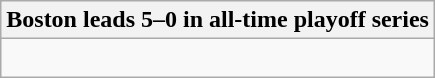<table class="wikitable collapsible collapsed">
<tr>
<th>Boston leads 5–0 in all-time playoff series</th>
</tr>
<tr>
<td><br>



</td>
</tr>
</table>
